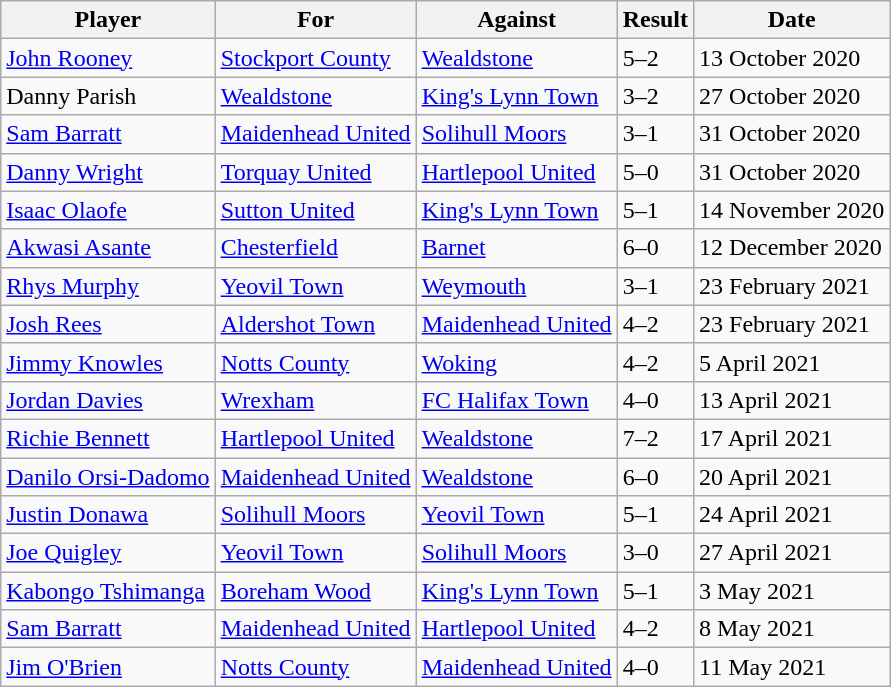<table class="wikitable">
<tr>
<th>Player</th>
<th>For</th>
<th>Against</th>
<th>Result</th>
<th>Date</th>
</tr>
<tr>
<td> <a href='#'>John Rooney</a></td>
<td><a href='#'>Stockport County</a></td>
<td><a href='#'>Wealdstone</a></td>
<td>5–2</td>
<td>13 October 2020</td>
</tr>
<tr>
<td> Danny Parish</td>
<td><a href='#'>Wealdstone</a></td>
<td><a href='#'>King's Lynn Town</a></td>
<td>3–2</td>
<td>27 October 2020</td>
</tr>
<tr>
<td> <a href='#'>Sam Barratt</a></td>
<td><a href='#'>Maidenhead United</a></td>
<td><a href='#'>Solihull Moors</a></td>
<td>3–1</td>
<td>31 October 2020</td>
</tr>
<tr>
<td> <a href='#'>Danny Wright</a></td>
<td><a href='#'>Torquay United</a></td>
<td><a href='#'>Hartlepool United</a></td>
<td>5–0</td>
<td>31 October 2020</td>
</tr>
<tr>
<td> <a href='#'>Isaac Olaofe</a></td>
<td><a href='#'>Sutton United</a></td>
<td><a href='#'>King's Lynn Town</a></td>
<td>5–1</td>
<td>14 November 2020</td>
</tr>
<tr>
<td> <a href='#'>Akwasi Asante</a></td>
<td><a href='#'>Chesterfield</a></td>
<td><a href='#'>Barnet</a></td>
<td>6–0</td>
<td>12 December 2020</td>
</tr>
<tr>
<td> <a href='#'>Rhys Murphy</a></td>
<td><a href='#'>Yeovil Town</a></td>
<td><a href='#'>Weymouth</a></td>
<td>3–1</td>
<td>23 February 2021</td>
</tr>
<tr>
<td> <a href='#'>Josh Rees</a></td>
<td><a href='#'>Aldershot Town</a></td>
<td><a href='#'>Maidenhead United</a></td>
<td>4–2</td>
<td>23 February 2021</td>
</tr>
<tr>
<td> <a href='#'>Jimmy Knowles</a></td>
<td><a href='#'>Notts County</a></td>
<td><a href='#'>Woking</a></td>
<td>4–2</td>
<td>5 April 2021</td>
</tr>
<tr>
<td> <a href='#'>Jordan Davies</a></td>
<td><a href='#'>Wrexham</a></td>
<td><a href='#'>FC Halifax Town</a></td>
<td>4–0</td>
<td>13 April 2021</td>
</tr>
<tr>
<td> <a href='#'>Richie Bennett</a></td>
<td><a href='#'>Hartlepool United</a></td>
<td><a href='#'>Wealdstone</a></td>
<td>7–2</td>
<td>17 April 2021</td>
</tr>
<tr>
<td> <a href='#'>Danilo Orsi-Dadomo</a></td>
<td><a href='#'>Maidenhead United</a></td>
<td><a href='#'>Wealdstone</a></td>
<td>6–0</td>
<td>20 April 2021</td>
</tr>
<tr>
<td> <a href='#'>Justin Donawa</a></td>
<td><a href='#'>Solihull Moors</a></td>
<td><a href='#'>Yeovil Town</a></td>
<td>5–1</td>
<td>24 April 2021</td>
</tr>
<tr>
<td> <a href='#'>Joe Quigley</a></td>
<td><a href='#'>Yeovil Town</a></td>
<td><a href='#'>Solihull Moors</a></td>
<td>3–0</td>
<td>27 April 2021</td>
</tr>
<tr>
<td> <a href='#'>Kabongo Tshimanga</a></td>
<td><a href='#'>Boreham Wood</a></td>
<td><a href='#'>King's Lynn Town</a></td>
<td>5–1</td>
<td>3 May 2021</td>
</tr>
<tr>
<td> <a href='#'>Sam Barratt</a></td>
<td><a href='#'>Maidenhead United</a></td>
<td><a href='#'>Hartlepool United</a></td>
<td>4–2</td>
<td>8 May 2021</td>
</tr>
<tr>
<td> <a href='#'>Jim O'Brien</a></td>
<td><a href='#'>Notts County</a></td>
<td><a href='#'>Maidenhead United</a></td>
<td>4–0</td>
<td>11 May 2021</td>
</tr>
</table>
